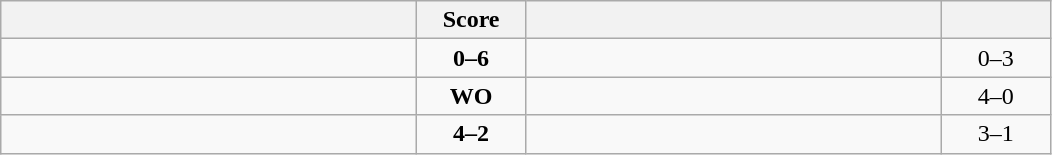<table class="wikitable" style="text-align: center; ">
<tr>
<th align="right" width="270"></th>
<th width="65">Score</th>
<th align="left" width="270"></th>
<th width="65"></th>
</tr>
<tr>
<td align="left"></td>
<td><strong>0–6</strong></td>
<td align="left"><strong></strong></td>
<td>0–3 <strong></strong></td>
</tr>
<tr>
<td align="left"><strong></strong></td>
<td><strong>WO</strong></td>
<td align="left"></td>
<td>4–0 <strong></strong></td>
</tr>
<tr>
<td align="left"><strong></strong></td>
<td><strong>4–2</strong></td>
<td align="left"></td>
<td>3–1 <strong></strong></td>
</tr>
</table>
